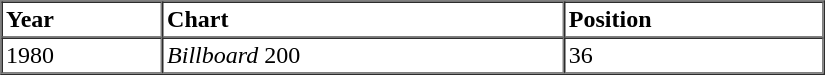<table border=1 cellspacing=0 cellpadding=2 width="550px">
<tr>
<th align="left">Year</th>
<th align="left">Chart</th>
<th align="left">Position</th>
</tr>
<tr>
<td align="left">1980</td>
<td align="left"><em>Billboard</em> 200</td>
<td align="left">36</td>
</tr>
<tr>
</tr>
</table>
